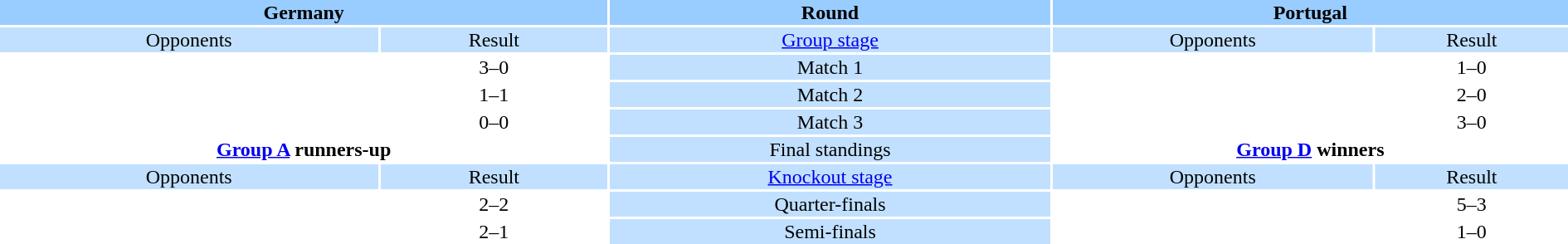<table style="width:100%; text-align:center;">
<tr style="vertical-align:top; background:#99CCFF;">
<th colspan="2">Germany</th>
<th>Round</th>
<th colspan="2">Portugal</th>
</tr>
<tr style="vertical-align:top; background:#C1E0FF;">
<td>Opponents</td>
<td>Result</td>
<td><a href='#'>Group stage</a></td>
<td>Opponents</td>
<td>Result</td>
</tr>
<tr>
<td style="text-align:left;"></td>
<td>3–0</td>
<td style="background:#C1E0FF;">Match 1</td>
<td style="text-align:left;"></td>
<td>1–0</td>
</tr>
<tr>
<td style="text-align:left;"></td>
<td>1–1</td>
<td style="background:#C1E0FF;">Match 2</td>
<td style="text-align:left;"></td>
<td>2–0</td>
</tr>
<tr>
<td style="text-align:left;"></td>
<td>0–0</td>
<td style="background:#C1E0FF;">Match 3</td>
<td style="text-align:left;"></td>
<td>3–0</td>
</tr>
<tr>
<td colspan="2" style="text-align:center;"><strong><a href='#'>Group A</a> runners-up</strong><br><div></div></td>
<td style="background:#C1E0FF;">Final standings</td>
<td colspan="2" style="text-align:center;"><strong><a href='#'>Group D</a> winners</strong><br><div></div></td>
</tr>
<tr style="vertical-align:top; background:#C1E0FF;">
<td>Opponents</td>
<td>Result</td>
<td><a href='#'>Knockout stage</a></td>
<td>Opponents</td>
<td>Result</td>
</tr>
<tr>
<td style="text-align:left;"></td>
<td>2–2  </td>
<td style="background:#C1E0FF;">Quarter-finals</td>
<td style="text-align:left;"></td>
<td>5–3 </td>
</tr>
<tr>
<td style="text-align:left;"></td>
<td>2–1</td>
<td style="background:#C1E0FF;">Semi-finals</td>
<td style="text-align:left;"></td>
<td>1–0</td>
</tr>
</table>
